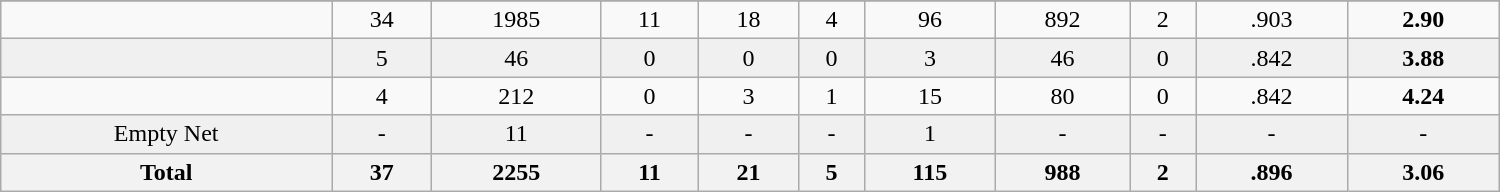<table class="wikitable sortable" width ="1000">
<tr align="center">
</tr>
<tr align="center" bgcolor="">
<td></td>
<td>34</td>
<td>1985</td>
<td>11</td>
<td>18</td>
<td>4</td>
<td>96</td>
<td>892</td>
<td>2</td>
<td>.903</td>
<td><strong>2.90</strong></td>
</tr>
<tr align="center" bgcolor="#f0f0f0">
<td></td>
<td>5</td>
<td>46</td>
<td>0</td>
<td>0</td>
<td>0</td>
<td>3</td>
<td>46</td>
<td>0</td>
<td>.842</td>
<td><strong>3.88</strong></td>
</tr>
<tr align="center" bgcolor="">
<td></td>
<td>4</td>
<td>212</td>
<td>0</td>
<td>3</td>
<td>1</td>
<td>15</td>
<td>80</td>
<td>0</td>
<td>.842</td>
<td><strong>4.24</strong></td>
</tr>
<tr align="center" bgcolor="#f0f0f0">
<td>Empty Net</td>
<td>-</td>
<td>11</td>
<td>-</td>
<td>-</td>
<td>-</td>
<td>1</td>
<td>-</td>
<td>-</td>
<td>-</td>
<td>-</td>
</tr>
<tr>
<th>Total</th>
<th>37</th>
<th>2255</th>
<th>11</th>
<th>21</th>
<th>5</th>
<th>115</th>
<th>988</th>
<th>2</th>
<th>.896</th>
<th>3.06</th>
</tr>
</table>
